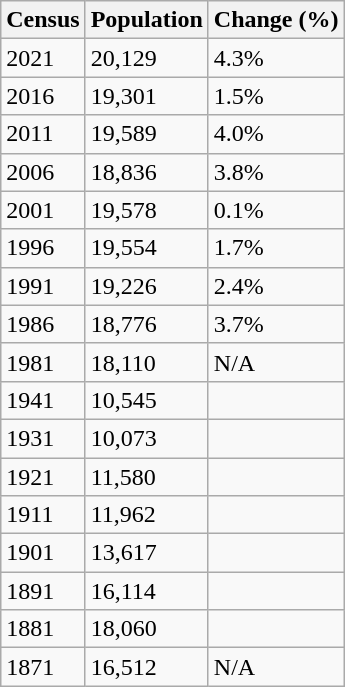<table class="wikitable">
<tr>
<th>Census</th>
<th>Population</th>
<th>Change (%)</th>
</tr>
<tr>
<td>2021</td>
<td>20,129</td>
<td>4.3%</td>
</tr>
<tr>
<td>2016</td>
<td>19,301</td>
<td>1.5%</td>
</tr>
<tr>
<td>2011</td>
<td>19,589</td>
<td>4.0%</td>
</tr>
<tr>
<td>2006</td>
<td>18,836</td>
<td>3.8%</td>
</tr>
<tr>
<td>2001</td>
<td>19,578</td>
<td>0.1%</td>
</tr>
<tr>
<td>1996</td>
<td>19,554</td>
<td>1.7%</td>
</tr>
<tr>
<td>1991</td>
<td>19,226</td>
<td>2.4%</td>
</tr>
<tr>
<td>1986</td>
<td>18,776</td>
<td>3.7%</td>
</tr>
<tr>
<td>1981</td>
<td>18,110</td>
<td>N/A</td>
</tr>
<tr>
<td>1941</td>
<td>10,545</td>
<td></td>
</tr>
<tr>
<td>1931</td>
<td>10,073</td>
<td></td>
</tr>
<tr>
<td>1921</td>
<td>11,580</td>
<td></td>
</tr>
<tr>
<td>1911</td>
<td>11,962</td>
<td></td>
</tr>
<tr>
<td>1901</td>
<td>13,617</td>
<td></td>
</tr>
<tr>
<td>1891</td>
<td>16,114</td>
<td></td>
</tr>
<tr>
<td>1881</td>
<td>18,060</td>
<td></td>
</tr>
<tr>
<td>1871</td>
<td>16,512</td>
<td>N/A</td>
</tr>
</table>
